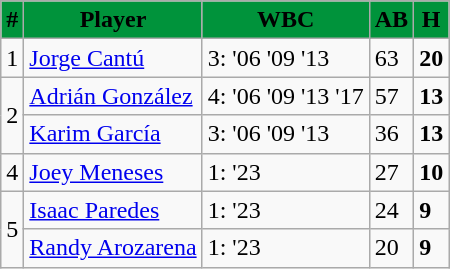<table class="wikitable">
<tr>
<th style="background-color:#00933B"><span>#</span></th>
<th style="background-color:#00933B"><span>Player</span></th>
<th style="background-color:#00933B"><span>WBC</span></th>
<th style="background-color:#00933B"><span>AB</span></th>
<th style="background-color:#00933B"><span>H</span></th>
</tr>
<tr>
<td>1</td>
<td><a href='#'>Jorge Cantú</a></td>
<td>3: '06 '09 '13</td>
<td>63</td>
<td><strong>20</strong></td>
</tr>
<tr>
<td rowspan="2">2</td>
<td><a href='#'>Adrián González</a></td>
<td>4: '06 '09 '13 '17</td>
<td>57</td>
<td><strong>13</strong></td>
</tr>
<tr>
<td><a href='#'>Karim García</a></td>
<td>3: '06 '09 '13</td>
<td>36</td>
<td><strong>13</strong></td>
</tr>
<tr>
<td>4</td>
<td><a href='#'>Joey Meneses</a></td>
<td>1: '23</td>
<td>27</td>
<td><strong>10</strong></td>
</tr>
<tr>
<td rowspan="2">5</td>
<td><a href='#'>Isaac Paredes</a></td>
<td>1: '23</td>
<td>24</td>
<td><strong>9</strong></td>
</tr>
<tr>
<td><a href='#'>Randy Arozarena</a></td>
<td>1: '23</td>
<td>20</td>
<td><strong>9</strong></td>
</tr>
</table>
